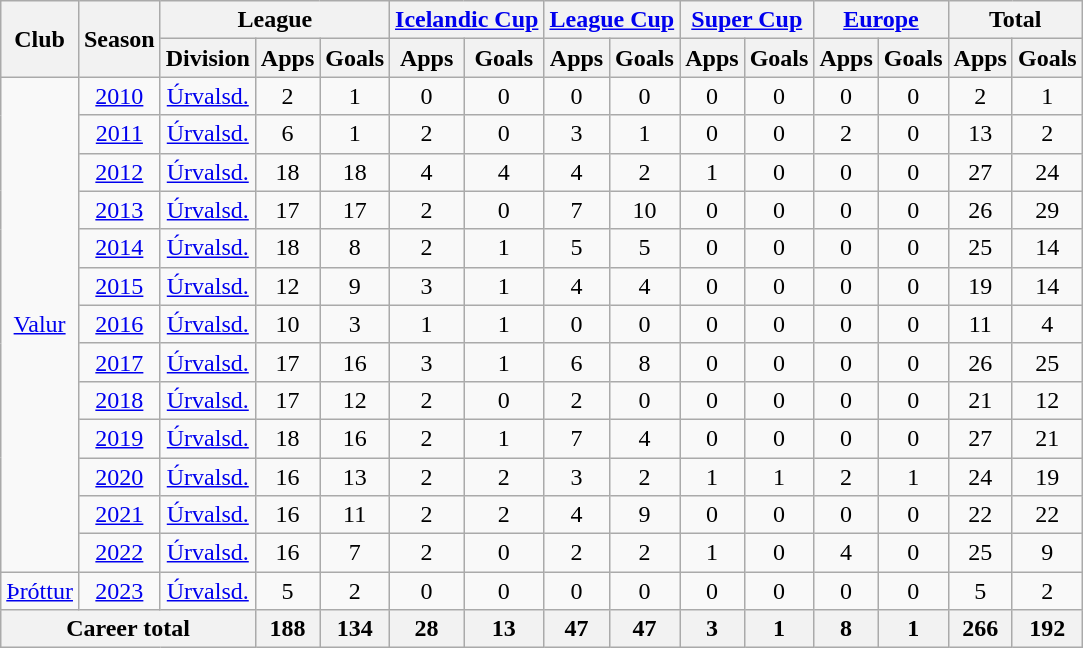<table class="wikitable" style="text-align:center">
<tr>
<th rowspan="2">Club</th>
<th rowspan="2">Season</th>
<th colspan="3">League</th>
<th colspan="2"><a href='#'>Icelandic Cup</a></th>
<th colspan="2"><a href='#'>League Cup</a></th>
<th colspan="2"><a href='#'>Super Cup</a></th>
<th colspan="2"><a href='#'>Europe</a></th>
<th colspan="2">Total</th>
</tr>
<tr>
<th>Division</th>
<th>Apps</th>
<th>Goals</th>
<th>Apps</th>
<th>Goals</th>
<th>Apps</th>
<th>Goals</th>
<th>Apps</th>
<th>Goals</th>
<th>Apps</th>
<th>Goals</th>
<th>Apps</th>
<th>Goals</th>
</tr>
<tr>
<td rowspan="13"><a href='#'>Valur</a></td>
<td><a href='#'>2010</a></td>
<td><a href='#'>Úrvalsd.</a></td>
<td>2</td>
<td>1</td>
<td>0</td>
<td>0</td>
<td>0</td>
<td>0</td>
<td>0</td>
<td>0</td>
<td>0</td>
<td>0</td>
<td>2</td>
<td>1</td>
</tr>
<tr>
<td><a href='#'>2011</a></td>
<td><a href='#'>Úrvalsd.</a></td>
<td>6</td>
<td>1</td>
<td>2</td>
<td>0</td>
<td>3</td>
<td>1</td>
<td>0</td>
<td>0</td>
<td>2</td>
<td>0</td>
<td>13</td>
<td>2</td>
</tr>
<tr>
<td><a href='#'>2012</a></td>
<td><a href='#'>Úrvalsd.</a></td>
<td>18</td>
<td>18</td>
<td>4</td>
<td>4</td>
<td>4</td>
<td>2</td>
<td>1</td>
<td>0</td>
<td>0</td>
<td>0</td>
<td>27</td>
<td>24</td>
</tr>
<tr>
<td><a href='#'>2013</a></td>
<td><a href='#'>Úrvalsd.</a></td>
<td>17</td>
<td>17</td>
<td>2</td>
<td>0</td>
<td>7</td>
<td>10</td>
<td>0</td>
<td>0</td>
<td>0</td>
<td>0</td>
<td>26</td>
<td>29</td>
</tr>
<tr>
<td><a href='#'>2014</a></td>
<td><a href='#'>Úrvalsd.</a></td>
<td>18</td>
<td>8</td>
<td>2</td>
<td>1</td>
<td>5</td>
<td>5</td>
<td>0</td>
<td>0</td>
<td>0</td>
<td>0</td>
<td>25</td>
<td>14</td>
</tr>
<tr>
<td><a href='#'>2015</a></td>
<td><a href='#'>Úrvalsd.</a></td>
<td>12</td>
<td>9</td>
<td>3</td>
<td>1</td>
<td>4</td>
<td>4</td>
<td>0</td>
<td>0</td>
<td>0</td>
<td>0</td>
<td>19</td>
<td>14</td>
</tr>
<tr>
<td><a href='#'>2016</a></td>
<td><a href='#'>Úrvalsd.</a></td>
<td>10</td>
<td>3</td>
<td>1</td>
<td>1</td>
<td>0</td>
<td>0</td>
<td>0</td>
<td>0</td>
<td>0</td>
<td>0</td>
<td>11</td>
<td>4</td>
</tr>
<tr>
<td><a href='#'>2017</a></td>
<td><a href='#'>Úrvalsd.</a></td>
<td>17</td>
<td>16</td>
<td>3</td>
<td>1</td>
<td>6</td>
<td>8</td>
<td>0</td>
<td>0</td>
<td>0</td>
<td>0</td>
<td>26</td>
<td>25</td>
</tr>
<tr>
<td><a href='#'>2018</a></td>
<td><a href='#'>Úrvalsd.</a></td>
<td>17</td>
<td>12</td>
<td>2</td>
<td>0</td>
<td>2</td>
<td>0</td>
<td>0</td>
<td>0</td>
<td>0</td>
<td>0</td>
<td>21</td>
<td>12</td>
</tr>
<tr>
<td><a href='#'>2019</a></td>
<td><a href='#'>Úrvalsd.</a></td>
<td>18</td>
<td>16</td>
<td>2</td>
<td>1</td>
<td>7</td>
<td>4</td>
<td>0</td>
<td>0</td>
<td>0</td>
<td>0</td>
<td>27</td>
<td>21</td>
</tr>
<tr>
<td><a href='#'>2020</a></td>
<td><a href='#'>Úrvalsd.</a></td>
<td>16</td>
<td>13</td>
<td>2</td>
<td>2</td>
<td>3</td>
<td>2</td>
<td>1</td>
<td>1</td>
<td>2</td>
<td>1</td>
<td>24</td>
<td>19</td>
</tr>
<tr>
<td><a href='#'>2021</a></td>
<td><a href='#'>Úrvalsd.</a></td>
<td>16</td>
<td>11</td>
<td>2</td>
<td>2</td>
<td>4</td>
<td>9</td>
<td>0</td>
<td>0</td>
<td>0</td>
<td>0</td>
<td>22</td>
<td>22</td>
</tr>
<tr>
<td><a href='#'>2022</a></td>
<td><a href='#'>Úrvalsd.</a></td>
<td>16</td>
<td>7</td>
<td>2</td>
<td>0</td>
<td>2</td>
<td>2</td>
<td>1</td>
<td>0</td>
<td>4</td>
<td>0</td>
<td>25</td>
<td>9</td>
</tr>
<tr>
<td rowspan="1"><a href='#'>Þróttur</a></td>
<td><a href='#'>2023</a></td>
<td><a href='#'>Úrvalsd.</a></td>
<td>5</td>
<td>2</td>
<td>0</td>
<td>0</td>
<td>0</td>
<td>0</td>
<td>0</td>
<td>0</td>
<td>0</td>
<td>0</td>
<td>5</td>
<td>2</td>
</tr>
<tr>
<th colspan=3>Career total</th>
<th>188</th>
<th>134</th>
<th>28</th>
<th>13</th>
<th>47</th>
<th>47</th>
<th>3</th>
<th>1</th>
<th>8</th>
<th>1</th>
<th>266</th>
<th>192</th>
</tr>
</table>
